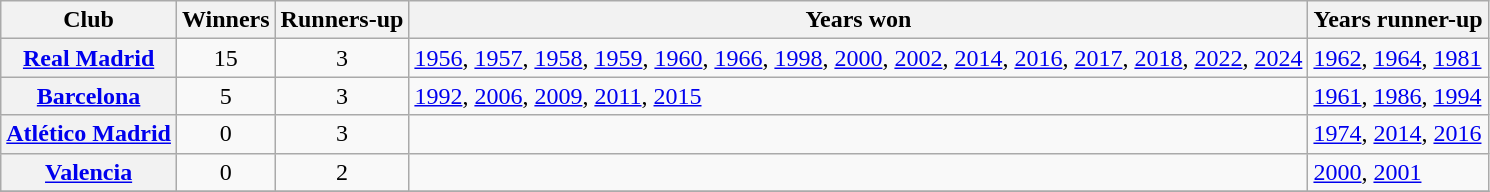<table class="wikitable plainrowheaders sortable">
<tr>
<th scope=col>Club</th>
<th scope=col>Winners</th>
<th scope=col>Runners-up</th>
<th scope=col>Years won</th>
<th scope=col>Years runner-up</th>
</tr>
<tr>
<th scope=row><a href='#'>Real Madrid</a></th>
<td align=center>15</td>
<td align=center>3</td>
<td><a href='#'>1956</a>, <a href='#'>1957</a>, <a href='#'>1958</a>, <a href='#'>1959</a>, <a href='#'>1960</a>, <a href='#'>1966</a>, <a href='#'>1998</a>, <a href='#'>2000</a>, <a href='#'>2002</a>, <a href='#'>2014</a>, <a href='#'>2016</a>, <a href='#'>2017</a>, <a href='#'>2018</a>, <a href='#'>2022</a>, <a href='#'>2024</a></td>
<td><a href='#'>1962</a>, <a href='#'>1964</a>, <a href='#'>1981</a></td>
</tr>
<tr>
<th scope=row><a href='#'>Barcelona</a></th>
<td align=center>5</td>
<td align=center>3</td>
<td><a href='#'>1992</a>, <a href='#'>2006</a>, <a href='#'>2009</a>, <a href='#'>2011</a>, <a href='#'>2015</a></td>
<td><a href='#'>1961</a>, <a href='#'>1986</a>, <a href='#'>1994</a></td>
</tr>
<tr>
<th scope=row><a href='#'>Atlético Madrid</a></th>
<td align=center>0</td>
<td align=center>3</td>
<td align=center></td>
<td><a href='#'>1974</a>, <a href='#'>2014</a>, <a href='#'>2016</a></td>
</tr>
<tr>
<th scope=row><a href='#'>Valencia</a></th>
<td align=center>0</td>
<td align=center>2</td>
<td align=center></td>
<td><a href='#'>2000</a>, <a href='#'>2001</a></td>
</tr>
<tr>
</tr>
</table>
